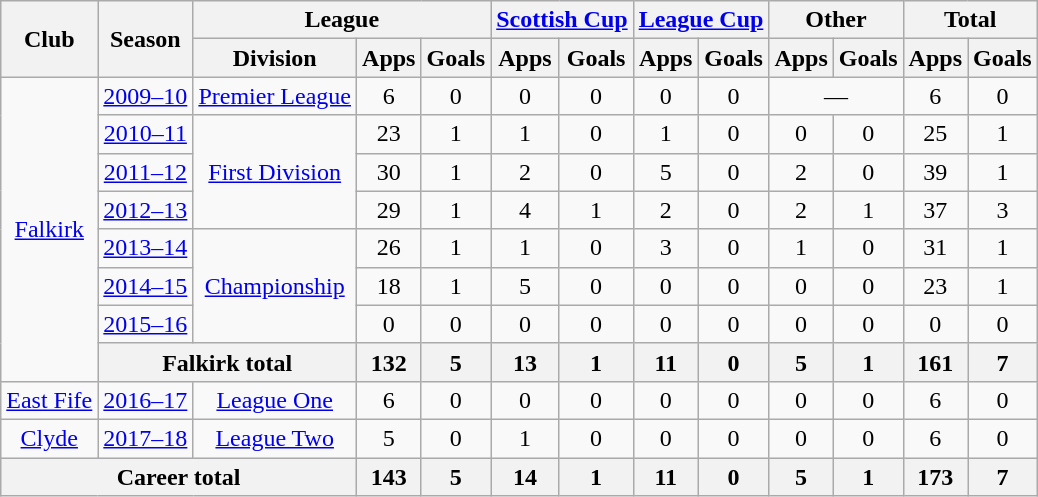<table class="wikitable" style="text-align:center">
<tr>
<th rowspan="2">Club</th>
<th rowspan="2">Season</th>
<th colspan="3">League</th>
<th colspan="2"><a href='#'>Scottish Cup</a></th>
<th colspan="2"><a href='#'>League Cup</a></th>
<th colspan="2">Other</th>
<th colspan="2">Total</th>
</tr>
<tr>
<th>Division</th>
<th>Apps</th>
<th>Goals</th>
<th>Apps</th>
<th>Goals</th>
<th>Apps</th>
<th>Goals</th>
<th>Apps</th>
<th>Goals</th>
<th>Apps</th>
<th>Goals</th>
</tr>
<tr>
<td rowspan="8"><a href='#'>Falkirk</a></td>
<td><a href='#'>2009–10</a></td>
<td><a href='#'>Premier League</a></td>
<td>6</td>
<td>0</td>
<td>0</td>
<td>0</td>
<td>0</td>
<td>0</td>
<td colspan="2">—</td>
<td>6</td>
<td>0</td>
</tr>
<tr>
<td><a href='#'>2010–11</a></td>
<td rowspan="3"><a href='#'>First Division</a></td>
<td>23</td>
<td>1</td>
<td>1</td>
<td>0</td>
<td>1</td>
<td>0</td>
<td>0</td>
<td>0</td>
<td>25</td>
<td>1</td>
</tr>
<tr>
<td><a href='#'>2011–12</a></td>
<td>30</td>
<td>1</td>
<td>2</td>
<td>0</td>
<td>5</td>
<td>0</td>
<td>2</td>
<td>0</td>
<td>39</td>
<td>1</td>
</tr>
<tr>
<td><a href='#'>2012–13</a></td>
<td>29</td>
<td>1</td>
<td>4</td>
<td>1</td>
<td>2</td>
<td>0</td>
<td>2</td>
<td>1</td>
<td>37</td>
<td>3</td>
</tr>
<tr>
<td><a href='#'>2013–14</a></td>
<td rowspan="3"><a href='#'>Championship</a></td>
<td>26</td>
<td>1</td>
<td>1</td>
<td>0</td>
<td>3</td>
<td>0</td>
<td>1</td>
<td>0</td>
<td>31</td>
<td>1</td>
</tr>
<tr>
<td><a href='#'>2014–15</a></td>
<td>18</td>
<td>1</td>
<td>5</td>
<td>0</td>
<td>0</td>
<td>0</td>
<td>0</td>
<td>0</td>
<td>23</td>
<td>1</td>
</tr>
<tr>
<td><a href='#'>2015–16</a></td>
<td>0</td>
<td>0</td>
<td>0</td>
<td>0</td>
<td>0</td>
<td>0</td>
<td>0</td>
<td>0</td>
<td>0</td>
<td>0</td>
</tr>
<tr>
<th colspan="2">Falkirk total</th>
<th>132</th>
<th>5</th>
<th>13</th>
<th>1</th>
<th>11</th>
<th>0</th>
<th>5</th>
<th>1</th>
<th>161</th>
<th>7</th>
</tr>
<tr>
<td><a href='#'>East Fife</a></td>
<td><a href='#'>2016–17</a></td>
<td><a href='#'>League One</a></td>
<td>6</td>
<td>0</td>
<td>0</td>
<td>0</td>
<td>0</td>
<td>0</td>
<td>0</td>
<td>0</td>
<td>6</td>
<td>0</td>
</tr>
<tr>
<td><a href='#'>Clyde</a></td>
<td><a href='#'>2017–18</a></td>
<td><a href='#'>League Two</a></td>
<td>5</td>
<td>0</td>
<td>1</td>
<td>0</td>
<td>0</td>
<td>0</td>
<td>0</td>
<td>0</td>
<td>6</td>
<td>0</td>
</tr>
<tr>
<th colspan="3">Career total</th>
<th>143</th>
<th>5</th>
<th>14</th>
<th>1</th>
<th>11</th>
<th>0</th>
<th>5</th>
<th>1</th>
<th>173</th>
<th>7</th>
</tr>
</table>
